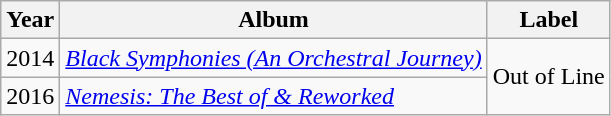<table class="wikitable">
<tr>
<th>Year</th>
<th>Album</th>
<th>Label</th>
</tr>
<tr>
<td>2014</td>
<td><em><a href='#'>Black Symphonies (An Orchestral Journey)</a></em></td>
<td rowspan="2">Out of Line</td>
</tr>
<tr>
<td>2016</td>
<td><em><a href='#'>Nemesis: The Best of & Reworked</a></em></td>
</tr>
</table>
